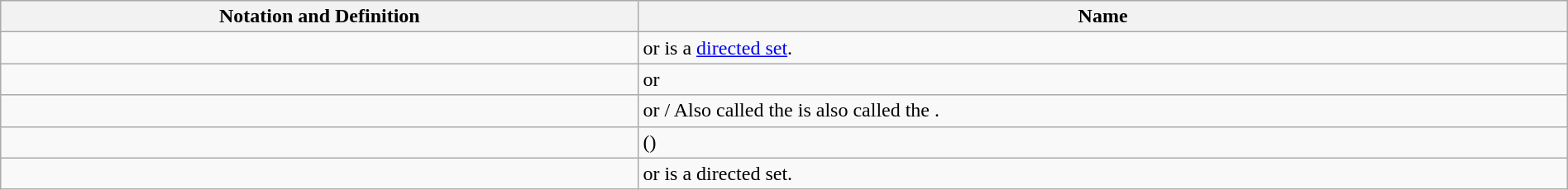<table class="wikitable" style="width: 100%;">
<tr>
<th>Notation and Definition</th>
<th>Name</th>
</tr>
<tr>
<td style="padding:0.5% 2em 0.5% 2em;"></td>
<td> or  is a <a href='#'>directed set</a>.</td>
</tr>
<tr>
<td style="padding:0.5% 2em 0.5% 2em;"></td>
<td> or </td>
</tr>
<tr>
<td style="padding:0.5% 2em 0.5% 2em;"></td>
<td> or / Also called the  is also called the .</td>
</tr>
<tr>
<td style="padding:0.5% 2em 0.5% 2em;"></td>
<td>() </td>
</tr>
<tr>
<td style="padding:0.5% 2em 0.5% 2em;"></td>
<td> or  is a directed set.</td>
</tr>
</table>
